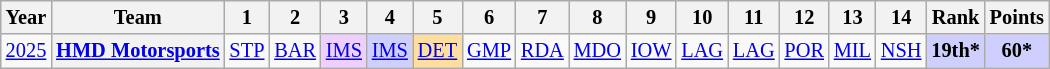<table class="wikitable" style="text-align:center; font-size:85%">
<tr>
<th>Year</th>
<th>Team</th>
<th>1</th>
<th>2</th>
<th>3</th>
<th>4</th>
<th>5</th>
<th>6</th>
<th>7</th>
<th>8</th>
<th>9</th>
<th>10</th>
<th>11</th>
<th>12</th>
<th>13</th>
<th>14</th>
<th>Rank</th>
<th>Points</th>
</tr>
<tr>
<td><a href='#'>2025</a></td>
<th nowrap><a href='#'>HMD Motorsports</a></th>
<td style="background:#;"><a href='#'>STP</a></td>
<td style="background:#;"><a href='#'>BAR</a></td>
<td style="background:#EFCFFF;"><a href='#'>IMS</a><br></td>
<td style="background:#CFCFFF;"><a href='#'>IMS</a><br></td>
<td style="background:#FFDF9F;"><a href='#'>DET</a><br></td>
<td style="background:#;"><a href='#'>GMP</a></td>
<td style="background:#;"><a href='#'>RDA</a></td>
<td style="background:#;"><a href='#'>MDO</a></td>
<td style="background:#;"><a href='#'>IOW</a></td>
<td style="background:#;"><a href='#'>LAG</a></td>
<td style="background:#;"><a href='#'>LAG</a></td>
<td style="background:#;"><a href='#'>POR</a></td>
<td style="background:#;"><a href='#'>MIL</a></td>
<td style="background:#;"><a href='#'>NSH</a></td>
<th style="background:#CFCFFF;">19th*</th>
<th style="background:#CFCFFF;">60*</th>
</tr>
</table>
